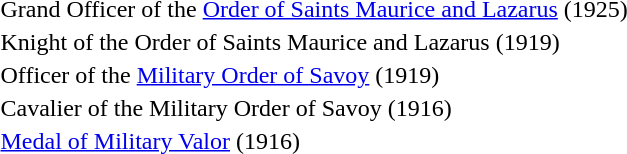<table>
<tr>
<td> Grand Officer of the <a href='#'>Order of Saints Maurice and Lazarus</a> (1925)</td>
</tr>
<tr>
<td> Knight of the Order of Saints Maurice and Lazarus (1919)</td>
</tr>
<tr>
<td> Officer of the <a href='#'>Military Order of Savoy</a> (1919)</td>
</tr>
<tr>
<td> Cavalier of the Military Order of Savoy (1916)</td>
</tr>
<tr>
<td> <a href='#'>Medal of Military Valor</a> (1916)</td>
</tr>
</table>
